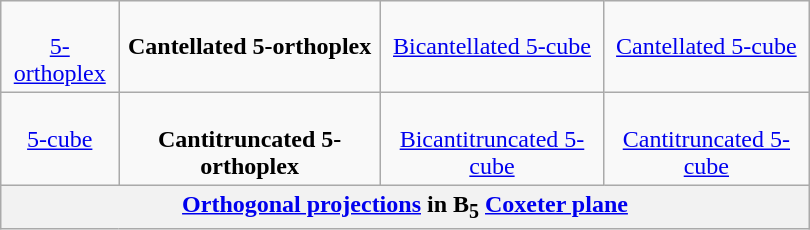<table class=wikitable align=right width=540 style="margin-left:1em;">
<tr align=center valign=top>
<td><br><a href='#'>5-orthoplex</a><br></td>
<td><br><strong>Cantellated 5-orthoplex</strong><br></td>
<td><br><a href='#'>Bicantellated 5-cube</a><br></td>
<td><br><a href='#'>Cantellated 5-cube</a><br></td>
</tr>
<tr align=center valign=top>
<td><br><a href='#'>5-cube</a><br></td>
<td><br><strong>Cantitruncated 5-orthoplex</strong><br></td>
<td><br><a href='#'>Bicantitruncated 5-cube</a><br></td>
<td><br><a href='#'>Cantitruncated 5-cube</a><br></td>
</tr>
<tr>
<th colspan=4><a href='#'>Orthogonal projections</a> in B<sub>5</sub> <a href='#'>Coxeter plane</a></th>
</tr>
</table>
